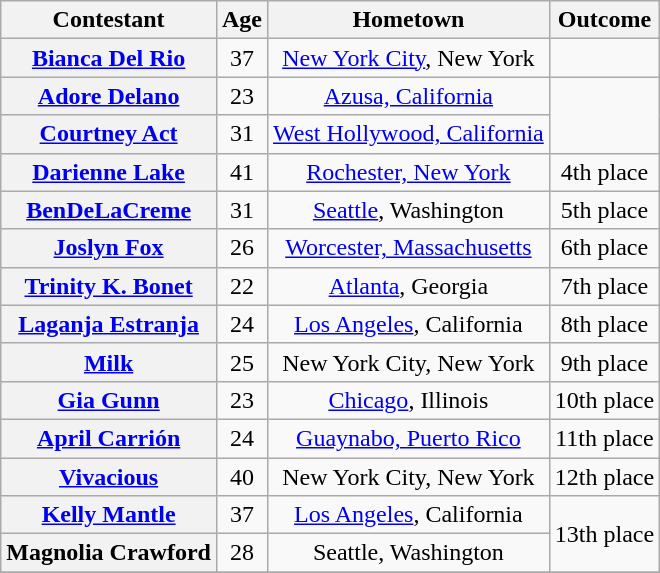<table class="wikitable sortable" style="text-align:center">
<tr>
<th scope="col">Contestant</th>
<th scope="col">Age</th>
<th scope="col">Hometown</th>
<th scope="col">Outcome</th>
</tr>
<tr>
<th scope="row"><a href='#'>Bianca Del Rio</a></th>
<td>37</td>
<td><a href='#'>New York City</a>, New York</td>
<td></td>
</tr>
<tr>
<th scope="row"><a href='#'>Adore Delano</a></th>
<td>23</td>
<td><a href='#'>Azusa, California</a></td>
<td rowspan="2"></td>
</tr>
<tr>
<th scope="row"><a href='#'>Courtney Act</a></th>
<td>31</td>
<td nowrap><a href='#'>West Hollywood, California</a></td>
</tr>
<tr>
<th scope="row"><a href='#'>Darienne Lake</a></th>
<td>41</td>
<td><a href='#'>Rochester, New York</a></td>
<td>4th place</td>
</tr>
<tr>
<th scope="row"><a href='#'>BenDeLaCreme</a></th>
<td>31</td>
<td><a href='#'>Seattle</a>, Washington</td>
<td>5th place</td>
</tr>
<tr>
<th scope="row"><a href='#'>Joslyn Fox</a></th>
<td>26</td>
<td><a href='#'>Worcester, Massachusetts</a></td>
<td>6th place</td>
</tr>
<tr>
<th scope="row"><a href='#'>Trinity K. Bonet</a></th>
<td>22</td>
<td><a href='#'>Atlanta</a>, Georgia</td>
<td>7th place</td>
</tr>
<tr>
<th scope="row"><a href='#'>Laganja Estranja</a></th>
<td>24</td>
<td><a href='#'>Los Angeles</a>, California</td>
<td>8th place</td>
</tr>
<tr>
<th scope="row"><a href='#'>Milk</a></th>
<td>25</td>
<td>New York City, New York</td>
<td>9th place</td>
</tr>
<tr>
<th scope="row"><a href='#'>Gia Gunn</a></th>
<td>23</td>
<td><a href='#'>Chicago</a>, Illinois</td>
<td>10th place</td>
</tr>
<tr>
<th scope="row"><a href='#'>April Carrión</a></th>
<td>24</td>
<td><a href='#'>Guaynabo, Puerto Rico</a></td>
<td>11th place</td>
</tr>
<tr>
<th scope="row"><a href='#'>Vivacious</a></th>
<td>40</td>
<td>New York City, New York</td>
<td>12th place</td>
</tr>
<tr>
<th scope="row"><a href='#'>Kelly Mantle</a></th>
<td>37</td>
<td><a href='#'>Los Angeles</a>, California</td>
<td rowspan="2" nowrap>13th place</td>
</tr>
<tr>
<th scope="row" nowrap>Magnolia Crawford</th>
<td>28</td>
<td>Seattle, Washington</td>
</tr>
<tr>
</tr>
</table>
